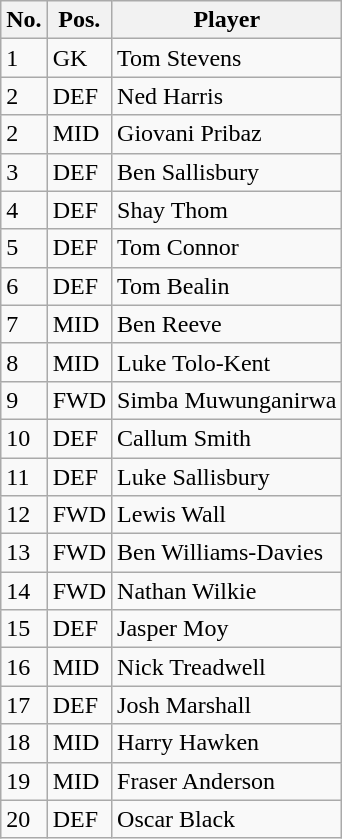<table class="wikitable">
<tr>
<th>No.</th>
<th>Pos.</th>
<th>Player</th>
</tr>
<tr>
<td>1</td>
<td>GK</td>
<td>Tom Stevens</td>
</tr>
<tr>
<td>2</td>
<td>DEF</td>
<td>Ned Harris</td>
</tr>
<tr>
<td>2</td>
<td>MID</td>
<td>Giovani Pribaz</td>
</tr>
<tr>
<td>3</td>
<td>DEF</td>
<td>Ben Sallisbury</td>
</tr>
<tr>
<td>4</td>
<td>DEF</td>
<td>Shay Thom</td>
</tr>
<tr>
<td>5</td>
<td>DEF</td>
<td>Tom Connor</td>
</tr>
<tr>
<td>6</td>
<td>DEF</td>
<td>Tom Bealin</td>
</tr>
<tr>
<td>7</td>
<td>MID</td>
<td>Ben Reeve</td>
</tr>
<tr>
<td>8</td>
<td>MID</td>
<td>Luke Tolo-Kent</td>
</tr>
<tr>
<td>9</td>
<td>FWD</td>
<td>Simba Muwunganirwa</td>
</tr>
<tr>
<td>10</td>
<td>DEF</td>
<td>Callum Smith</td>
</tr>
<tr>
<td>11</td>
<td>DEF</td>
<td>Luke Sallisbury</td>
</tr>
<tr>
<td>12</td>
<td>FWD</td>
<td>Lewis Wall</td>
</tr>
<tr>
<td>13</td>
<td>FWD</td>
<td>Ben Williams-Davies</td>
</tr>
<tr>
<td>14</td>
<td>FWD</td>
<td>Nathan Wilkie</td>
</tr>
<tr>
<td>15</td>
<td>DEF</td>
<td>Jasper Moy</td>
</tr>
<tr>
<td>16</td>
<td>MID</td>
<td>Nick Treadwell</td>
</tr>
<tr>
<td>17</td>
<td>DEF</td>
<td>Josh Marshall</td>
</tr>
<tr>
<td>18</td>
<td>MID</td>
<td>Harry Hawken</td>
</tr>
<tr>
<td>19</td>
<td>MID</td>
<td>Fraser Anderson</td>
</tr>
<tr>
<td>20</td>
<td>DEF</td>
<td>Oscar Black</td>
</tr>
</table>
